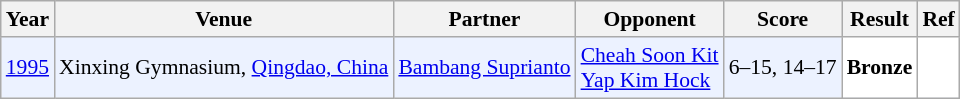<table class="sortable wikitable" style="font-size: 90%;">
<tr>
<th>Year</th>
<th>Venue</th>
<th>Partner</th>
<th>Opponent</th>
<th>Score</th>
<th>Result</th>
<th>Ref</th>
</tr>
<tr style="background:#ECF2FF">
<td align="center"><a href='#'>1995</a></td>
<td align="left">Xinxing Gymnasium, <a href='#'>Qingdao, China</a></td>
<td align="left"> <a href='#'>Bambang Suprianto</a></td>
<td align="left"> <a href='#'>Cheah Soon Kit</a> <br>  <a href='#'>Yap Kim Hock</a></td>
<td align="left">6–15, 14–17</td>
<td style="text-align:left; background:white"> <strong>Bronze</strong></td>
<td style="text-align:center; background:white"></td>
</tr>
</table>
